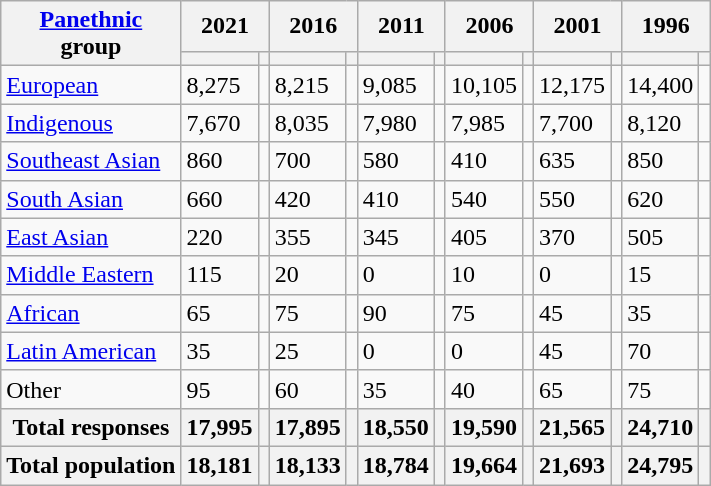<table class="wikitable collapsible sortable">
<tr>
<th rowspan="2"><a href='#'>Panethnic</a><br>group</th>
<th colspan="2">2021</th>
<th colspan="2">2016</th>
<th colspan="2">2011</th>
<th colspan="2">2006</th>
<th colspan="2">2001</th>
<th colspan="2">1996</th>
</tr>
<tr>
<th><a href='#'></a></th>
<th></th>
<th></th>
<th></th>
<th></th>
<th></th>
<th></th>
<th></th>
<th></th>
<th></th>
<th></th>
<th></th>
</tr>
<tr>
<td><a href='#'>European</a></td>
<td>8,275</td>
<td></td>
<td>8,215</td>
<td></td>
<td>9,085</td>
<td></td>
<td>10,105</td>
<td></td>
<td>12,175</td>
<td></td>
<td>14,400</td>
<td></td>
</tr>
<tr>
<td><a href='#'>Indigenous</a></td>
<td>7,670</td>
<td></td>
<td>8,035</td>
<td></td>
<td>7,980</td>
<td></td>
<td>7,985</td>
<td></td>
<td>7,700</td>
<td></td>
<td>8,120</td>
<td></td>
</tr>
<tr>
<td><a href='#'>Southeast Asian</a></td>
<td>860</td>
<td></td>
<td>700</td>
<td></td>
<td>580</td>
<td></td>
<td>410</td>
<td></td>
<td>635</td>
<td></td>
<td>850</td>
<td></td>
</tr>
<tr>
<td><a href='#'>South Asian</a></td>
<td>660</td>
<td></td>
<td>420</td>
<td></td>
<td>410</td>
<td></td>
<td>540</td>
<td></td>
<td>550</td>
<td></td>
<td>620</td>
<td></td>
</tr>
<tr>
<td><a href='#'>East Asian</a></td>
<td>220</td>
<td></td>
<td>355</td>
<td></td>
<td>345</td>
<td></td>
<td>405</td>
<td></td>
<td>370</td>
<td></td>
<td>505</td>
<td></td>
</tr>
<tr>
<td><a href='#'>Middle Eastern</a></td>
<td>115</td>
<td></td>
<td>20</td>
<td></td>
<td>0</td>
<td></td>
<td>10</td>
<td></td>
<td>0</td>
<td></td>
<td>15</td>
<td></td>
</tr>
<tr>
<td><a href='#'>African</a></td>
<td>65</td>
<td></td>
<td>75</td>
<td></td>
<td>90</td>
<td></td>
<td>75</td>
<td></td>
<td>45</td>
<td></td>
<td>35</td>
<td></td>
</tr>
<tr>
<td><a href='#'>Latin American</a></td>
<td>35</td>
<td></td>
<td>25</td>
<td></td>
<td>0</td>
<td></td>
<td>0</td>
<td></td>
<td>45</td>
<td></td>
<td>70</td>
<td></td>
</tr>
<tr>
<td>Other</td>
<td>95</td>
<td></td>
<td>60</td>
<td></td>
<td>35</td>
<td></td>
<td>40</td>
<td></td>
<td>65</td>
<td></td>
<td>75</td>
<td></td>
</tr>
<tr>
<th>Total responses</th>
<th>17,995</th>
<th></th>
<th>17,895</th>
<th></th>
<th>18,550</th>
<th></th>
<th>19,590</th>
<th></th>
<th>21,565</th>
<th></th>
<th>24,710</th>
<th></th>
</tr>
<tr>
<th>Total population</th>
<th>18,181</th>
<th></th>
<th>18,133</th>
<th></th>
<th>18,784</th>
<th></th>
<th>19,664</th>
<th></th>
<th>21,693</th>
<th></th>
<th>24,795</th>
<th></th>
</tr>
</table>
